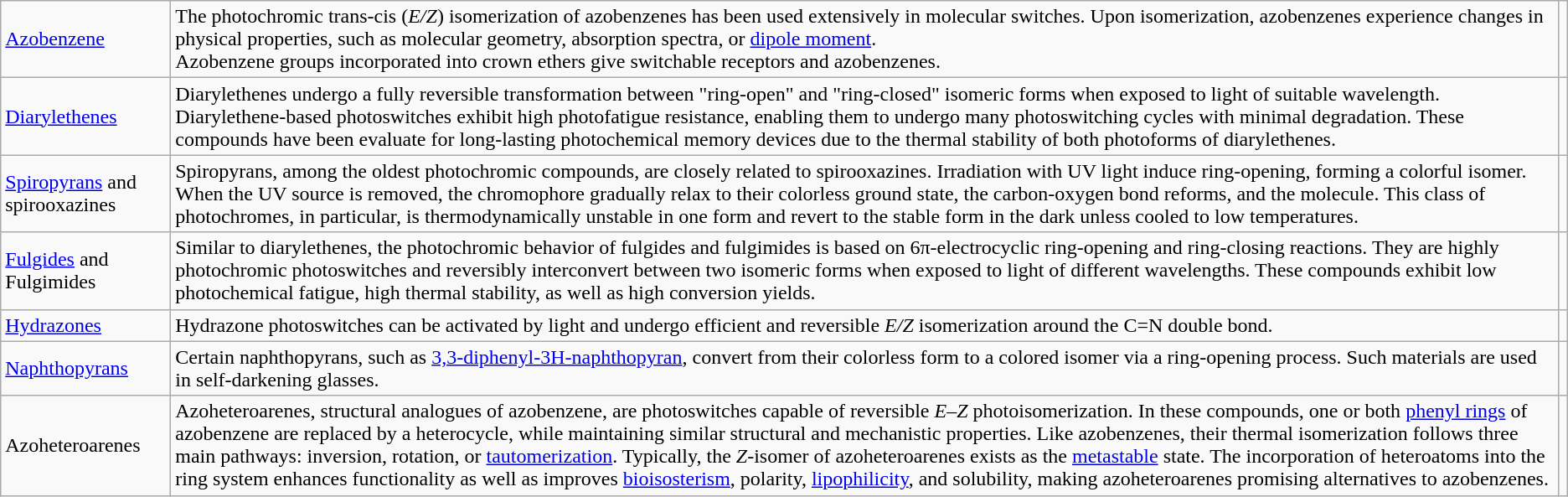<table class="wikitable">
<tr>
<td><a href='#'>Azobenzene</a></td>
<td>The photochromic trans-cis (<em>E/Z</em>) isomerization of azobenzenes has been used extensively in molecular switches. Upon isomerization, azobenzenes experience changes in physical properties, such as molecular geometry, absorption spectra, or <a href='#'>dipole moment</a>.<br>Azobenzene groups incorporated into crown ethers give switchable receptors and azobenzenes.</td>
<td></td>
</tr>
<tr>
<td><a href='#'>Diarylethenes</a></td>
<td>Diarylethenes undergo a fully reversible transformation between "ring-open" and "ring-closed" isomeric forms when exposed to light of suitable wavelength. Diarylethene-based photoswitches exhibit high photofatigue resistance, enabling them to undergo many photoswitching cycles with minimal degradation. These compounds have been evaluate for long-lasting photochemical memory devices due to the thermal stability of both photoforms of diarylethenes.</td>
<td></td>
</tr>
<tr>
<td><a href='#'>Spiropyrans</a> and spirooxazines</td>
<td>Spiropyrans, among the oldest photochromic compounds, are closely related to spirooxazines. Irradiation with UV light induce ring-opening, forming a colorful isomer. When the UV source is removed, the chromophore gradually relax to their colorless ground state, the carbon-oxygen bond reforms, and the molecule. This class of photochromes, in particular, is thermodynamically unstable in one form and revert to the stable form in the dark unless cooled to low temperatures.</td>
<td></td>
</tr>
<tr>
<td><a href='#'>Fulgides</a> and Fulgimides</td>
<td>Similar to diarylethenes, the photochromic behavior of fulgides and fulgimides is based on 6π-electrocyclic ring-opening and ring-closing reactions. They are highly photochromic photoswitches and reversibly interconvert between two isomeric forms when exposed to light of different wavelengths. These compounds exhibit low photochemical fatigue, high thermal stability, as well as high conversion yields.</td>
<td></td>
</tr>
<tr>
<td><a href='#'>Hydrazones</a></td>
<td>Hydrazone photoswitches can be activated by light and undergo efficient and reversible <em>E/Z</em> isomerization around the C=N double bond.</td>
<td></td>
</tr>
<tr>
<td><a href='#'>Naphthopyrans</a></td>
<td>Certain naphthopyrans, such as <a href='#'>3,3-diphenyl-3H-naphthopyran</a>, convert from their colorless form to a colored isomer via a ring-opening process.  Such materials are used in self-darkening glasses.</td>
<td></td>
</tr>
<tr>
<td>Azoheteroarenes</td>
<td>Azoheteroarenes, structural analogues of azobenzene, are photoswitches capable of reversible <em>E–Z</em> photoisomerization. In these compounds, one or both <a href='#'>phenyl rings</a> of azobenzene are replaced by a heterocycle, while maintaining similar structural and mechanistic properties. Like azobenzenes, their thermal isomerization follows three main pathways: inversion, rotation, or <a href='#'>tautomerization</a>. Typically, the <em>Z</em>-isomer of azoheteroarenes exists as the <a href='#'>metastable</a> state. The incorporation of heteroatoms into the ring system enhances functionality as well as improves <a href='#'>bioisosterism</a>, polarity, <a href='#'>lipophilicity</a>, and solubility, making azoheteroarenes promising alternatives to azobenzenes.</td>
<td></td>
</tr>
</table>
